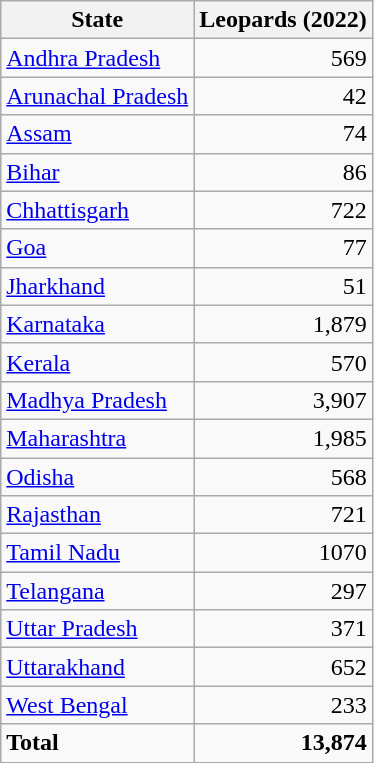<table class="wikitable sortable">
<tr>
<th>State</th>
<th>Leopards (2022)</th>
</tr>
<tr>
<td><a href='#'>Andhra Pradesh</a></td>
<td style="text-align:right">569</td>
</tr>
<tr>
<td><a href='#'>Arunachal Pradesh</a></td>
<td style="text-align:right">42</td>
</tr>
<tr>
<td><a href='#'>Assam</a></td>
<td style="text-align:right">74</td>
</tr>
<tr>
<td><a href='#'>Bihar</a></td>
<td style="text-align:right">86</td>
</tr>
<tr>
<td><a href='#'>Chhattisgarh</a></td>
<td style="text-align:right">722</td>
</tr>
<tr>
<td><a href='#'>Goa</a></td>
<td style="text-align:right">77</td>
</tr>
<tr>
<td><a href='#'>Jharkhand</a></td>
<td style="text-align:right">51</td>
</tr>
<tr>
<td><a href='#'>Karnataka</a></td>
<td style="text-align:right">1,879</td>
</tr>
<tr>
<td><a href='#'>Kerala</a></td>
<td style="text-align:right">570</td>
</tr>
<tr>
<td><a href='#'>Madhya Pradesh</a></td>
<td style="text-align:right">3,907</td>
</tr>
<tr>
<td><a href='#'>Maharashtra</a></td>
<td style="text-align:right">1,985</td>
</tr>
<tr>
<td><a href='#'>Odisha</a></td>
<td style="text-align:right">568</td>
</tr>
<tr>
<td><a href='#'>Rajasthan</a></td>
<td style="text-align:right">721</td>
</tr>
<tr>
<td><a href='#'>Tamil Nadu</a></td>
<td style="text-align:right">1070</td>
</tr>
<tr>
<td><a href='#'>Telangana</a></td>
<td style="text-align:right">297</td>
</tr>
<tr>
<td><a href='#'>Uttar Pradesh</a></td>
<td style="text-align:right">371</td>
</tr>
<tr>
<td><a href='#'>Uttarakhand</a></td>
<td style="text-align:right">652</td>
</tr>
<tr>
<td><a href='#'>West Bengal</a></td>
<td style="text-align:right">233</td>
</tr>
<tr>
<td><strong>Total</strong></td>
<td style="text-align:right"><strong>13,874</strong></td>
</tr>
</table>
